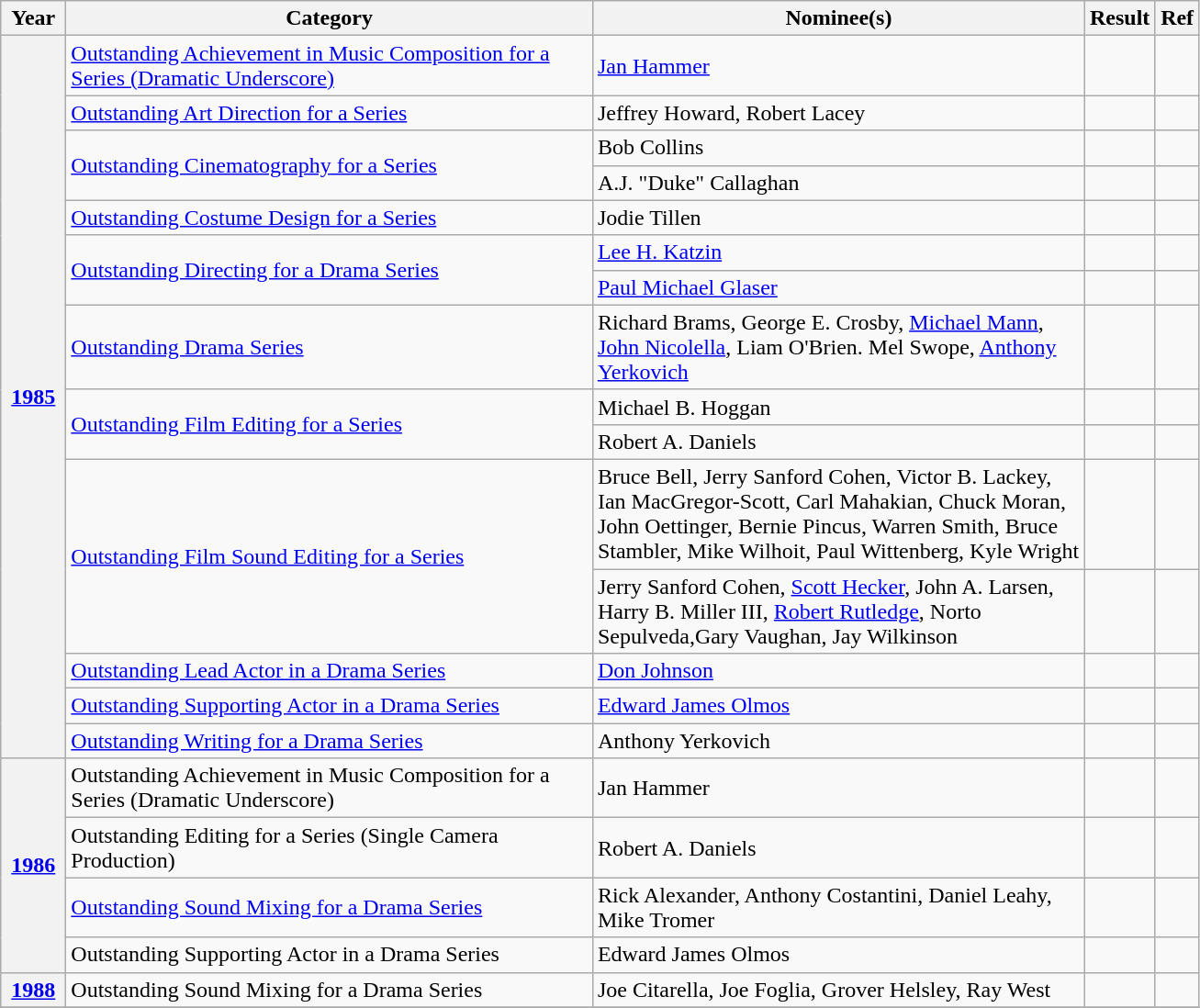<table class="wikitable plainrowheaders">
<tr>
<th scope="col"; width=40>Year</th>
<th scope="col"; width=375>Category</th>
<th scope="col"; width=350>Nominee(s)</th>
<th scope="col"; width=40>Result</th>
<th scope="col"; width=25>Ref</th>
</tr>
<tr>
<th scope="row" rowspan="15"><a href='#'>1985</a></th>
<td><a href='#'>Outstanding Achievement in Music Composition for a Series (Dramatic Underscore)</a></td>
<td><a href='#'>Jan Hammer</a></td>
<td></td>
<td></td>
</tr>
<tr>
<td><a href='#'>Outstanding Art Direction for a Series</a></td>
<td>Jeffrey Howard, Robert Lacey</td>
<td></td>
<td></td>
</tr>
<tr>
<td rowspan="2"><a href='#'>Outstanding Cinematography for a Series</a></td>
<td>Bob Collins</td>
<td></td>
<td></td>
</tr>
<tr>
<td>A.J. "Duke" Callaghan</td>
<td></td>
<td></td>
</tr>
<tr>
<td><a href='#'>Outstanding Costume Design for a Series</a></td>
<td>Jodie Tillen</td>
<td></td>
<td></td>
</tr>
<tr>
<td rowspan="2"><a href='#'>Outstanding Directing for a Drama Series</a></td>
<td><a href='#'>Lee H. Katzin</a></td>
<td></td>
<td></td>
</tr>
<tr>
<td><a href='#'>Paul Michael Glaser</a></td>
<td></td>
<td></td>
</tr>
<tr>
<td><a href='#'>Outstanding Drama Series</a></td>
<td>Richard Brams, George E. Crosby, <a href='#'>Michael Mann</a>, <a href='#'>John Nicolella</a>, Liam O'Brien. Mel Swope, <a href='#'>Anthony Yerkovich</a></td>
<td></td>
<td></td>
</tr>
<tr>
<td rowspan="2"><a href='#'>Outstanding Film Editing for a Series</a></td>
<td>Michael B. Hoggan</td>
<td></td>
<td></td>
</tr>
<tr>
<td>Robert A. Daniels</td>
<td></td>
<td></td>
</tr>
<tr>
<td rowspan="2"><a href='#'>Outstanding Film Sound Editing for a Series</a></td>
<td>Bruce Bell, Jerry Sanford Cohen, Victor B. Lackey, Ian MacGregor-Scott, Carl Mahakian, Chuck Moran, John Oettinger, Bernie Pincus, Warren Smith, Bruce Stambler, Mike Wilhoit, Paul Wittenberg, Kyle Wright</td>
<td></td>
<td></td>
</tr>
<tr>
<td>Jerry Sanford Cohen, <a href='#'>Scott Hecker</a>, John A. Larsen, Harry B. Miller III, <a href='#'>Robert Rutledge</a>, Norto Sepulveda,Gary Vaughan, Jay Wilkinson</td>
<td></td>
<td></td>
</tr>
<tr>
<td><a href='#'>Outstanding Lead Actor in a Drama Series</a></td>
<td><a href='#'>Don Johnson</a></td>
<td></td>
<td></td>
</tr>
<tr>
<td><a href='#'>Outstanding Supporting Actor in a Drama Series</a></td>
<td><a href='#'>Edward James Olmos</a></td>
<td></td>
<td></td>
</tr>
<tr>
<td><a href='#'>Outstanding Writing for a Drama Series</a></td>
<td>Anthony Yerkovich</td>
<td></td>
<td></td>
</tr>
<tr>
<th scope="row" rowspan="4"><a href='#'>1986</a></th>
<td>Outstanding Achievement in Music Composition for a Series (Dramatic Underscore)</td>
<td>Jan Hammer</td>
<td></td>
<td></td>
</tr>
<tr>
<td>Outstanding Editing for a Series (Single Camera Production)</td>
<td>Robert A. Daniels</td>
<td></td>
<td></td>
</tr>
<tr>
<td><a href='#'>Outstanding Sound Mixing for a Drama Series</a></td>
<td>Rick Alexander, Anthony Costantini, Daniel Leahy, Mike Tromer</td>
<td></td>
<td></td>
</tr>
<tr>
<td>Outstanding Supporting Actor in a Drama Series</td>
<td>Edward James Olmos</td>
<td></td>
<td></td>
</tr>
<tr>
<th scope="row"><a href='#'>1988</a></th>
<td>Outstanding Sound Mixing for a Drama Series</td>
<td>Joe Citarella, Joe Foglia, Grover Helsley, Ray West</td>
<td></td>
<td></td>
</tr>
<tr>
</tr>
</table>
